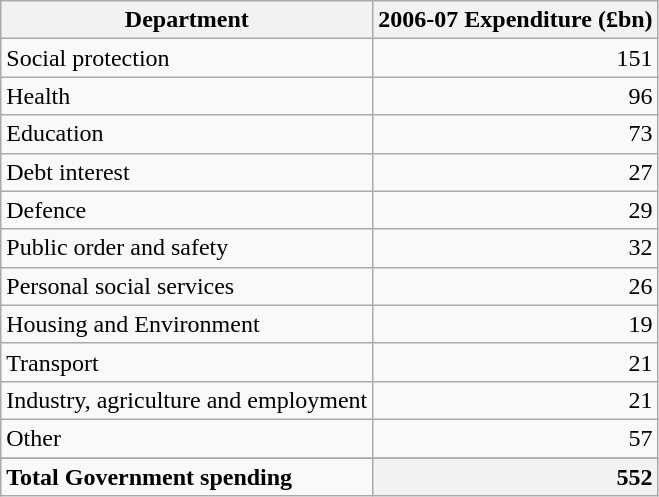<table class="wikitable sortable">
<tr>
<th>Department</th>
<th style="text-align: right">2006-07 Expenditure (£bn)</th>
</tr>
<tr>
<td>Social protection</td>
<td style="text-align: right">151</td>
</tr>
<tr>
<td>Health</td>
<td style="text-align: right">96</td>
</tr>
<tr>
<td>Education</td>
<td style="text-align: right">73</td>
</tr>
<tr>
<td>Debt interest</td>
<td style="text-align: right">27</td>
</tr>
<tr>
<td>Defence</td>
<td style="text-align: right">29</td>
</tr>
<tr>
<td>Public order and safety</td>
<td style="text-align: right">32</td>
</tr>
<tr>
<td>Personal social services</td>
<td style="text-align: right">26</td>
</tr>
<tr>
<td>Housing and Environment</td>
<td style="text-align: right">19</td>
</tr>
<tr>
<td>Transport</td>
<td style="text-align: right">21</td>
</tr>
<tr>
<td>Industry, agriculture and employment</td>
<td style="text-align: right">21</td>
</tr>
<tr>
<td>Other</td>
<td style="text-align: right">57</td>
</tr>
<tr>
</tr>
<tr class="sortbottom">
<td style="text-align: left"><strong>Total Government spending</strong></td>
<th style="text-align: right">552</th>
</tr>
</table>
